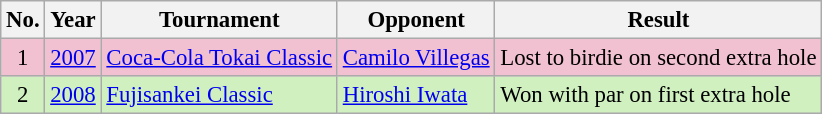<table class="wikitable" style="font-size:95%;">
<tr>
<th>No.</th>
<th>Year</th>
<th>Tournament</th>
<th>Opponent</th>
<th>Result</th>
</tr>
<tr style="background:#F2C1D1;">
<td align=center>1</td>
<td><a href='#'>2007</a></td>
<td><a href='#'>Coca-Cola Tokai Classic</a></td>
<td> <a href='#'>Camilo Villegas</a></td>
<td>Lost to birdie on second extra hole</td>
</tr>
<tr style="background:#D0F0C0;">
<td align=center>2</td>
<td><a href='#'>2008</a></td>
<td><a href='#'>Fujisankei Classic</a></td>
<td> <a href='#'>Hiroshi Iwata</a></td>
<td>Won with par on first extra hole</td>
</tr>
</table>
